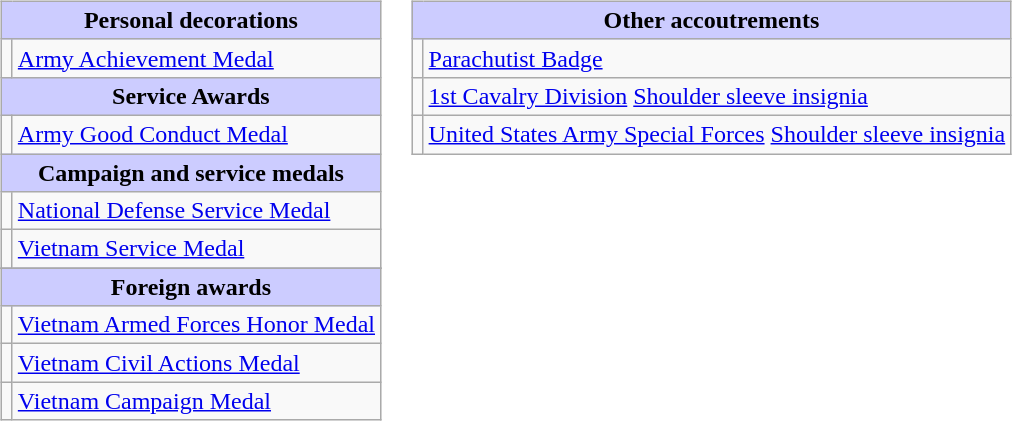<table style="width=100%;">
<tr>
<td valign="top"><br><table class="wikitable">
<tr style="background:#ccf; text-align:center;">
<td colspan=2><strong>Personal decorations</strong></td>
</tr>
<tr>
<td></td>
<td><a href='#'>Army Achievement Medal</a></td>
</tr>
<tr style="background:#ccf; text-align:center;">
<td colspan=2><strong>Service Awards</strong></td>
</tr>
<tr>
<td></td>
<td><a href='#'>Army Good Conduct Medal</a></td>
</tr>
<tr style="background:#ccf; text-align:center;">
<td colspan=2><strong>Campaign and service medals</strong></td>
</tr>
<tr>
<td></td>
<td><a href='#'>National Defense Service Medal</a></td>
</tr>
<tr>
<td></td>
<td><a href='#'>Vietnam Service Medal</a></td>
</tr>
<tr>
</tr>
<tr style="background:#ccf; text-align:center;">
<td colspan=2><strong>Foreign awards</strong></td>
</tr>
<tr>
<td></td>
<td><a href='#'>Vietnam Armed Forces Honor Medal</a></td>
</tr>
<tr>
<td></td>
<td><a href='#'>Vietnam Civil Actions Medal</a></td>
</tr>
<tr>
<td></td>
<td><a href='#'>Vietnam Campaign Medal</a></td>
</tr>
</table>
</td>
<td valign="top"><br><table class="wikitable">
<tr style="background:#ccf; text-align:center;">
<td colspan=2><strong>Other accoutrements</strong></td>
</tr>
<tr>
<td align=center></td>
<td><a href='#'>Parachutist Badge</a></td>
</tr>
<tr>
<td align=center></td>
<td><a href='#'>1st Cavalry Division</a> <a href='#'>Shoulder sleeve insignia</a></td>
</tr>
<tr>
<td align=center></td>
<td><a href='#'>United States Army Special Forces</a> <a href='#'>Shoulder sleeve insignia</a></td>
</tr>
</table>
</td>
</tr>
</table>
